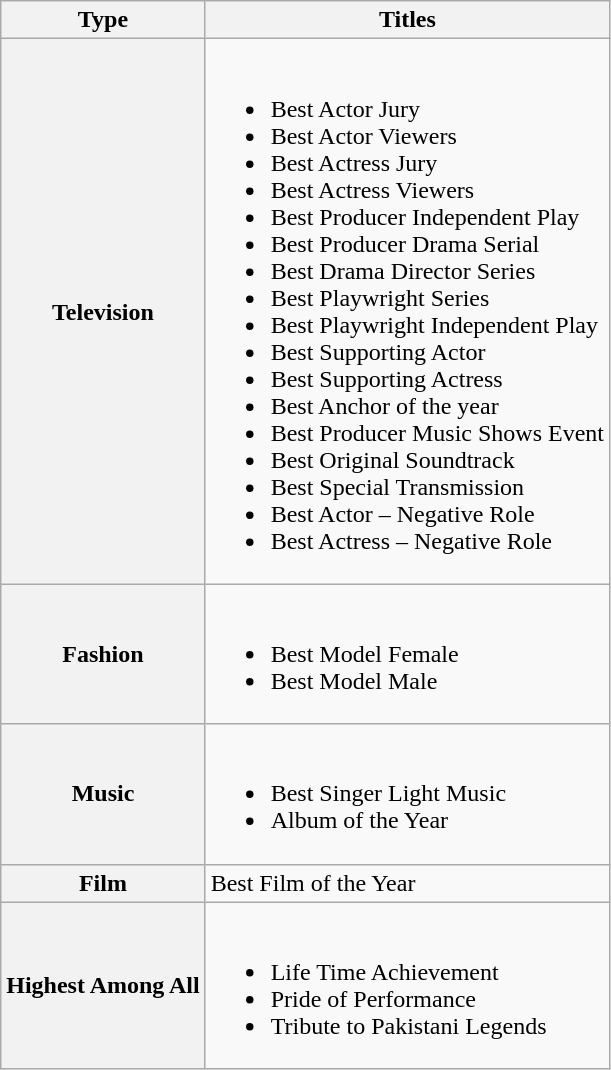<table class="wikitable">
<tr>
<th>Type</th>
<th>Titles</th>
</tr>
<tr>
<th>Television</th>
<td><br><ul><li>Best Actor Jury</li><li>Best Actor Viewers</li><li>Best Actress Jury</li><li>Best Actress Viewers</li><li>Best Producer Independent Play</li><li>Best Producer Drama Serial</li><li>Best Drama Director Series</li><li>Best Playwright Series</li><li>Best Playwright Independent Play</li><li>Best Supporting Actor</li><li>Best Supporting Actress</li><li>Best Anchor of the year</li><li>Best Producer Music Shows Event</li><li>Best Original Soundtrack</li><li>Best Special Transmission</li><li>Best Actor – Negative Role</li><li>Best Actress – Negative Role</li></ul></td>
</tr>
<tr>
<th>Fashion</th>
<td><br><ul><li>Best Model Female</li><li>Best Model Male</li></ul></td>
</tr>
<tr>
<th>Music</th>
<td><br><ul><li>Best Singer Light Music</li><li>Album of the Year</li></ul></td>
</tr>
<tr>
<th>Film</th>
<td>Best Film of the Year</td>
</tr>
<tr>
<th>Highest Among All</th>
<td><br><ul><li>Life Time Achievement</li><li>Pride of Performance</li><li>Tribute to Pakistani Legends</li></ul></td>
</tr>
</table>
